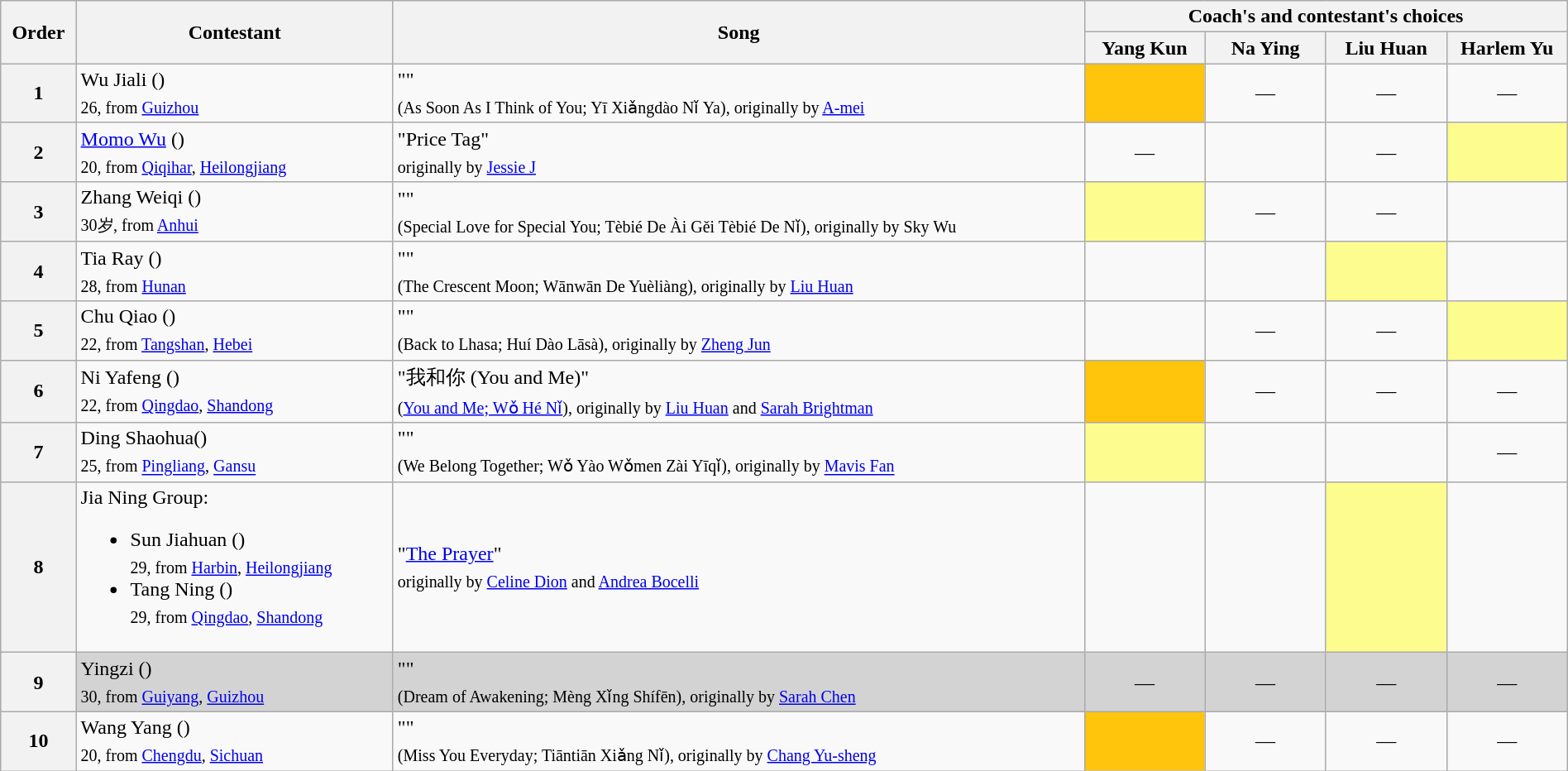<table class="wikitable" style="width:100%;">
<tr>
<th rowspan=2>Order</th>
<th rowspan=2>Contestant</th>
<th rowspan=2>Song</th>
<th colspan=4>Coach's and contestant's choices</th>
</tr>
<tr>
<th width="90">Yang Kun</th>
<th width="90">Na Ying</th>
<th width="90">Liu Huan</th>
<th width="90">Harlem Yu</th>
</tr>
<tr>
<th align="center"><strong>1</strong></th>
<td>Wu Jiali ()<br><sub>26, from <a href='#'>Guizhou</a></sub></td>
<td>""<br><sub>(As Soon As I Think of You; Yī Xiǎngdào Nǐ Ya), originally by <a href='#'>A-mei</a></sub></td>
<td style="background:#ffc40c;text-align:center;"></td>
<td style="text-align:center;">—</td>
<td style="text-align:center;">—</td>
<td style="text-align:center;">—</td>
</tr>
<tr>
<th align="center"><strong>2</strong></th>
<td><a href='#'>Momo Wu</a> ()<br><sub>20, from <a href='#'>Qiqihar</a>, <a href='#'>Heilongjiang</a></sub></td>
<td>"Price Tag"<br><sub>originally by <a href='#'>Jessie J</a></sub></td>
<td style="text-align:center;">—</td>
<td style="text-align:center;"> </td>
<td style="text-align:center;">—</td>
<td style="background:#fdfc8f;text-align:center;"></td>
</tr>
<tr>
<th align="center"><strong>3</strong></th>
<td>Zhang Weiqi ()<br><sub>30岁, from <a href='#'>Anhui</a></sub></td>
<td>""<br><sub>(Special Love for Special You; Tèbié De Ài Gěi Tèbié De Nǐ), originally by Sky Wu</sub></td>
<td style="background:#fdfc8f;text-align:center;"></td>
<td style="text-align:center;">—</td>
<td style="text-align:center;">—</td>
<td style="text-align:center;"></td>
</tr>
<tr>
<th align="center"><strong>4</strong></th>
<td>Tia Ray ()<br><sub>28, from <a href='#'>Hunan</a></sub></td>
<td>""<br><sub>(The Crescent Moon; Wānwān De Yuèliàng), originally by <a href='#'>Liu Huan</a></sub></td>
<td style="text-align:center;"></td>
<td style="text-align:center;"></td>
<td style="background:#fdfc8f;text-align:center;"></td>
<td style="text-align:center;"></td>
</tr>
<tr>
<th align="center"><strong>5</strong></th>
<td>Chu Qiao ()<br><sub>22, from <a href='#'>Tangshan</a>, <a href='#'>Hebei</a></sub></td>
<td>""<br><sub>(Back to Lhasa; Huí Dào Lāsà), originally by <a href='#'>Zheng Jun</a></sub></td>
<td style="text-align:center;"></td>
<td style="text-align:center;">—</td>
<td style="text-align:center;">—</td>
<td style="background:#fdfc8f;text-align:center;"></td>
</tr>
<tr>
<th align="center"><strong>6</strong></th>
<td>Ni Yafeng ()<br><sub>22, from <a href='#'>Qingdao</a>, <a href='#'>Shandong</a></sub></td>
<td>"我和你 (You and Me)"<br><sub>(<a href='#'>You and Me; Wǒ Hé Nǐ</a>), originally by <a href='#'>Liu Huan</a> and <a href='#'>Sarah Brightman</a></sub></td>
<td style="background:#ffc40c;text-align:center;"></td>
<td style="text-align:center;">—</td>
<td style="text-align:center;">—</td>
<td style="text-align:center;">—</td>
</tr>
<tr>
<th align="center"><strong>7</strong></th>
<td>Ding Shaohua()<br><sub>25, from <a href='#'>Pingliang</a>, <a href='#'>Gansu</a></sub></td>
<td>""<br><sub>(We Belong Together; Wǒ Yào Wǒmen Zài Yīqǐ), originally by <a href='#'>Mavis Fan</a></sub></td>
<td style="background:#fdfc8f;text-align:center;"></td>
<td style="text-align:center;"></td>
<td style="text-align:center;"></td>
<td style="text-align:center;">—</td>
</tr>
<tr>
<th align="center"><strong>8</strong></th>
<td>Jia Ning Group:<br><ul><li><div>Sun Jiahuan ()<br><sub>29, from <a href='#'>Harbin</a>, <a href='#'>Heilongjiang</a></sub></div></li><li><div>Tang Ning ()<br><sub>29, from <a href='#'>Qingdao</a>, <a href='#'>Shandong</a></sub></div></li></ul></td>
<td>"<a href='#'>The Prayer</a>"<br><sub>originally by <a href='#'>Celine Dion</a> and <a href='#'>Andrea Bocelli</a></sub></td>
<td style="text-align:center;"></td>
<td style="text-align:center;"></td>
<td style="background:#fdfc8f;text-align:center;"></td>
<td style="text-align:center;"></td>
</tr>
<tr bgcolor="lightgrey">
<th align="center"><strong>9</strong></th>
<td>Yingzi ()<br><sub>30, from <a href='#'>Guiyang</a>, <a href='#'>Guizhou</a></sub></td>
<td>""<br><sub>(Dream of Awakening; Mèng Xǐng Shífēn), originally by <a href='#'>Sarah Chen</a></sub></td>
<td style="text-align:center;">—</td>
<td style="text-align:center;">—</td>
<td style="text-align:center;">—</td>
<td style="text-align:center;">—</td>
</tr>
<tr>
<th align="center"><strong>10</strong></th>
<td>Wang Yang ()<br><sub>20, from <a href='#'>Chengdu</a>, <a href='#'>Sichuan</a></sub></td>
<td>""<br><sub>(Miss You Everyday; Tiāntiān Xiǎng Nǐ), originally by <a href='#'>Chang Yu-sheng</a></sub></td>
<td style="background:#ffc40c;text-align:center;"></td>
<td style="text-align:center;">—</td>
<td style="text-align:center;">—</td>
<td style="text-align:center;">—</td>
</tr>
</table>
